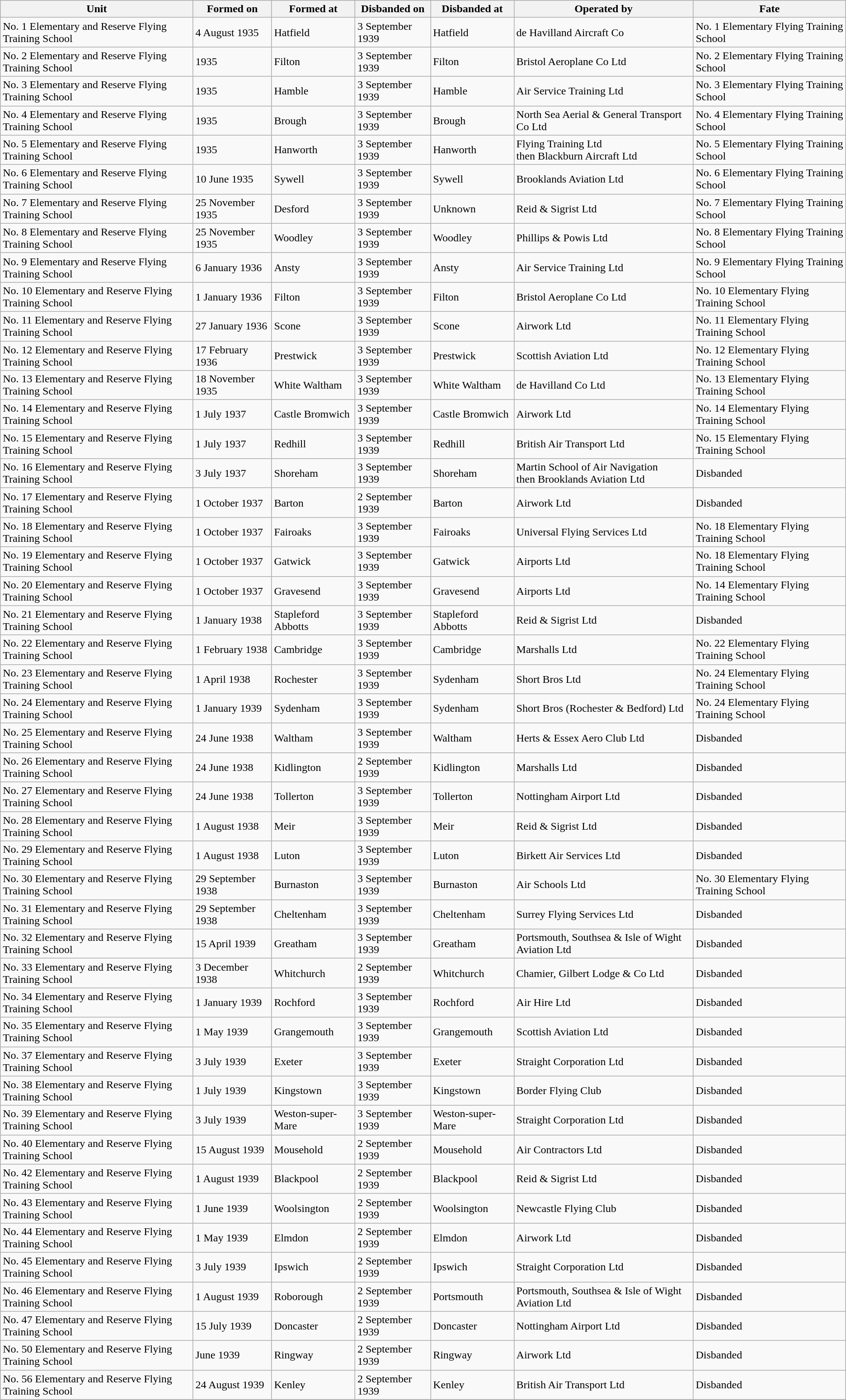<table class="wikitable sortable">
<tr>
<th>Unit</th>
<th>Formed on</th>
<th>Formed at</th>
<th>Disbanded on</th>
<th>Disbanded at</th>
<th>Operated by</th>
<th>Fate</th>
</tr>
<tr>
<td>No. 1 Elementary and Reserve Flying Training School</td>
<td>4 August 1935</td>
<td>Hatfield</td>
<td>3 September 1939</td>
<td>Hatfield</td>
<td>de Havilland Aircraft Co</td>
<td>No. 1 Elementary Flying Training School</td>
</tr>
<tr>
<td>No. 2 Elementary and Reserve Flying Training School</td>
<td>1935</td>
<td>Filton</td>
<td>3 September 1939</td>
<td>Filton</td>
<td>Bristol Aeroplane Co Ltd</td>
<td>No. 2 Elementary Flying Training School</td>
</tr>
<tr>
<td>No. 3 Elementary and Reserve Flying Training School</td>
<td>1935</td>
<td>Hamble</td>
<td>3 September 1939</td>
<td>Hamble</td>
<td>Air Service Training Ltd</td>
<td>No. 3 Elementary Flying Training School</td>
</tr>
<tr>
<td>No. 4 Elementary and Reserve Flying Training School</td>
<td>1935</td>
<td>Brough</td>
<td>3 September 1939</td>
<td>Brough</td>
<td>North Sea Aerial & General Transport Co Ltd</td>
<td>No. 4 Elementary Flying Training School</td>
</tr>
<tr>
<td>No. 5 Elementary and Reserve Flying Training School</td>
<td>1935</td>
<td>Hanworth</td>
<td>3 September 1939</td>
<td>Hanworth</td>
<td>Flying Training Ltd<br>then Blackburn Aircraft Ltd</td>
<td>No. 5 Elementary Flying Training School</td>
</tr>
<tr>
<td>No. 6 Elementary and Reserve Flying Training School</td>
<td>10 June 1935</td>
<td>Sywell</td>
<td>3 September 1939</td>
<td>Sywell</td>
<td>Brooklands Aviation Ltd</td>
<td>No. 6 Elementary Flying Training School</td>
</tr>
<tr>
<td>No. 7 Elementary and Reserve Flying Training School</td>
<td>25 November 1935</td>
<td>Desford</td>
<td>3 September 1939</td>
<td>Unknown</td>
<td>Reid & Sigrist Ltd</td>
<td>No. 7 Elementary Flying Training School</td>
</tr>
<tr>
<td>No. 8 Elementary and Reserve Flying Training School</td>
<td>25 November 1935</td>
<td>Woodley</td>
<td>3 September 1939</td>
<td>Woodley</td>
<td>Phillips & Powis Ltd</td>
<td>No. 8 Elementary Flying Training School</td>
</tr>
<tr>
<td>No. 9 Elementary and Reserve Flying Training School</td>
<td>6 January 1936</td>
<td>Ansty</td>
<td>3 September 1939</td>
<td>Ansty</td>
<td>Air Service Training Ltd</td>
<td>No. 9 Elementary Flying Training School</td>
</tr>
<tr>
<td>No. 10 Elementary and Reserve Flying Training School</td>
<td>1 January 1936</td>
<td>Filton</td>
<td>3 September 1939</td>
<td>Filton</td>
<td>Bristol Aeroplane Co Ltd</td>
<td>No. 10 Elementary Flying Training School</td>
</tr>
<tr>
<td>No. 11 Elementary and Reserve Flying Training School</td>
<td>27 January 1936</td>
<td>Scone</td>
<td>3 September 1939</td>
<td>Scone</td>
<td>Airwork Ltd</td>
<td>No. 11 Elementary Flying Training School</td>
</tr>
<tr>
<td>No. 12 Elementary and Reserve Flying Training School</td>
<td>17 February 1936</td>
<td>Prestwick</td>
<td>3 September 1939</td>
<td>Prestwick</td>
<td>Scottish Aviation Ltd</td>
<td>No. 12 Elementary Flying Training School</td>
</tr>
<tr>
<td>No. 13 Elementary and Reserve Flying Training School</td>
<td>18 November 1935</td>
<td>White Waltham</td>
<td>3 September 1939</td>
<td>White Waltham</td>
<td>de Havilland Co Ltd</td>
<td>No. 13 Elementary Flying Training School</td>
</tr>
<tr>
<td>No. 14 Elementary and Reserve Flying Training School</td>
<td>1 July 1937</td>
<td>Castle Bromwich</td>
<td>3 September 1939</td>
<td>Castle Bromwich</td>
<td>Airwork Ltd</td>
<td>No. 14 Elementary Flying Training School</td>
</tr>
<tr>
<td>No. 15 Elementary and Reserve Flying Training School</td>
<td>1 July 1937</td>
<td>Redhill</td>
<td>3 September 1939</td>
<td>Redhill</td>
<td>British Air Transport Ltd</td>
<td>No. 15 Elementary Flying Training School</td>
</tr>
<tr>
<td>No. 16 Elementary and Reserve Flying Training School</td>
<td>3 July 1937</td>
<td>Shoreham</td>
<td>3 September 1939</td>
<td>Shoreham</td>
<td>Martin School of Air Navigation<br>then Brooklands Aviation Ltd</td>
<td>Disbanded</td>
</tr>
<tr>
<td>No. 17 Elementary and Reserve Flying Training School</td>
<td>1 October 1937</td>
<td>Barton</td>
<td>2 September 1939</td>
<td>Barton</td>
<td>Airwork Ltd</td>
<td>Disbanded</td>
</tr>
<tr>
<td>No. 18 Elementary and Reserve Flying Training School</td>
<td>1 October 1937</td>
<td>Fairoaks</td>
<td>3 September 1939</td>
<td>Fairoaks</td>
<td>Universal Flying Services Ltd</td>
<td>No. 18 Elementary Flying Training School</td>
</tr>
<tr>
<td>No. 19 Elementary and Reserve Flying Training School</td>
<td>1 October 1937</td>
<td>Gatwick</td>
<td>3 September 1939</td>
<td>Gatwick</td>
<td>Airports Ltd</td>
<td>No. 18 Elementary Flying Training School</td>
</tr>
<tr>
<td>No. 20 Elementary and Reserve Flying Training School</td>
<td>1 October 1937</td>
<td>Gravesend</td>
<td>3 September 1939</td>
<td>Gravesend</td>
<td>Airports Ltd</td>
<td>No. 14 Elementary Flying Training School</td>
</tr>
<tr>
<td>No. 21 Elementary and Reserve Flying Training School</td>
<td>1 January 1938</td>
<td>Stapleford Abbotts</td>
<td>3 September 1939</td>
<td>Stapleford Abbotts</td>
<td>Reid & Sigrist Ltd</td>
<td>Disbanded</td>
</tr>
<tr>
<td>No. 22 Elementary and Reserve Flying Training School</td>
<td>1 February 1938</td>
<td>Cambridge</td>
<td>3 September 1939</td>
<td>Cambridge</td>
<td>Marshalls Ltd</td>
<td>No. 22 Elementary Flying Training School</td>
</tr>
<tr>
<td>No. 23 Elementary and Reserve Flying Training School</td>
<td>1 April 1938</td>
<td>Rochester</td>
<td>3 September 1939</td>
<td>Sydenham</td>
<td>Short Bros Ltd</td>
<td>No. 24 Elementary Flying Training School</td>
</tr>
<tr>
<td>No. 24 Elementary and Reserve Flying Training School</td>
<td>1 January 1939</td>
<td>Sydenham</td>
<td>3 September 1939</td>
<td>Sydenham</td>
<td>Short Bros (Rochester & Bedford) Ltd</td>
<td>No. 24 Elementary Flying Training School</td>
</tr>
<tr>
<td>No. 25 Elementary and Reserve Flying Training School</td>
<td>24 June 1938</td>
<td>Waltham</td>
<td>3 September 1939</td>
<td>Waltham</td>
<td>Herts & Essex Aero Club Ltd</td>
<td>Disbanded</td>
</tr>
<tr>
<td>No. 26 Elementary and Reserve Flying Training School</td>
<td>24 June 1938</td>
<td>Kidlington</td>
<td>2 September 1939</td>
<td>Kidlington</td>
<td>Marshalls Ltd</td>
<td>Disbanded</td>
</tr>
<tr>
<td>No. 27 Elementary and Reserve Flying Training School</td>
<td>24 June 1938</td>
<td>Tollerton</td>
<td>3 September 1939</td>
<td>Tollerton</td>
<td>Nottingham Airport Ltd</td>
<td>Disbanded</td>
</tr>
<tr>
<td>No. 28 Elementary and Reserve Flying Training School</td>
<td>1 August 1938</td>
<td>Meir</td>
<td>3 September 1939</td>
<td>Meir</td>
<td>Reid & Sigrist Ltd</td>
<td>Disbanded</td>
</tr>
<tr>
<td>No. 29 Elementary and Reserve Flying Training School</td>
<td>1 August 1938</td>
<td>Luton</td>
<td>3 September 1939</td>
<td>Luton</td>
<td>Birkett Air Services Ltd</td>
<td>Disbanded</td>
</tr>
<tr>
<td>No. 30 Elementary and Reserve Flying Training School</td>
<td>29 September 1938</td>
<td>Burnaston</td>
<td>3 September 1939</td>
<td>Burnaston</td>
<td>Air Schools Ltd</td>
<td>No. 30 Elementary Flying Training School</td>
</tr>
<tr>
<td>No. 31 Elementary and Reserve Flying Training School</td>
<td>29 September 1938</td>
<td>Cheltenham</td>
<td>3 September 1939</td>
<td>Cheltenham</td>
<td>Surrey Flying Services Ltd</td>
<td>Disbanded</td>
</tr>
<tr>
<td>No. 32 Elementary and Reserve Flying Training School</td>
<td>15 April 1939</td>
<td>Greatham</td>
<td>3 September 1939</td>
<td>Greatham</td>
<td>Portsmouth, Southsea & Isle of Wight Aviation Ltd</td>
<td>Disbanded</td>
</tr>
<tr>
<td>No. 33 Elementary and Reserve Flying Training School</td>
<td>3 December 1938</td>
<td>Whitchurch</td>
<td>2 September 1939</td>
<td>Whitchurch</td>
<td>Chamier, Gilbert Lodge & Co Ltd</td>
<td>Disbanded</td>
</tr>
<tr>
<td>No. 34 Elementary and Reserve Flying Training School</td>
<td>1 January 1939</td>
<td>Rochford</td>
<td>3 September 1939</td>
<td>Rochford</td>
<td>Air Hire Ltd</td>
<td>Disbanded</td>
</tr>
<tr>
<td>No. 35 Elementary and Reserve Flying Training School</td>
<td>1 May 1939</td>
<td>Grangemouth</td>
<td>3 September 1939</td>
<td>Grangemouth</td>
<td>Scottish Aviation Ltd</td>
<td>Disbanded</td>
</tr>
<tr>
<td>No. 37 Elementary and Reserve Flying Training School</td>
<td>3 July 1939</td>
<td>Exeter</td>
<td>3 September 1939</td>
<td>Exeter</td>
<td>Straight Corporation Ltd</td>
<td>Disbanded</td>
</tr>
<tr>
<td>No. 38 Elementary and Reserve Flying Training School</td>
<td>1 July 1939</td>
<td>Kingstown</td>
<td>3 September 1939</td>
<td>Kingstown</td>
<td>Border Flying Club</td>
<td>Disbanded</td>
</tr>
<tr>
<td>No. 39 Elementary and Reserve Flying Training School</td>
<td>3 July 1939</td>
<td>Weston-super-Mare</td>
<td>3 September 1939</td>
<td>Weston-super-Mare</td>
<td>Straight Corporation Ltd</td>
<td>Disbanded</td>
</tr>
<tr>
<td>No. 40 Elementary and Reserve Flying Training School</td>
<td>15 August 1939</td>
<td>Mousehold</td>
<td>2 September 1939</td>
<td>Mousehold</td>
<td>Air Contractors Ltd</td>
<td>Disbanded</td>
</tr>
<tr>
<td>No. 42 Elementary and Reserve Flying Training School</td>
<td>1 August 1939</td>
<td>Blackpool</td>
<td>2 September 1939</td>
<td>Blackpool</td>
<td>Reid & Sigrist Ltd</td>
<td>Disbanded</td>
</tr>
<tr>
<td>No. 43 Elementary and Reserve Flying Training School</td>
<td>1 June 1939</td>
<td>Woolsington</td>
<td>2 September 1939</td>
<td>Woolsington</td>
<td>Newcastle Flying Club</td>
<td>Disbanded</td>
</tr>
<tr>
<td>No. 44 Elementary and Reserve Flying Training School</td>
<td>1 May 1939</td>
<td>Elmdon</td>
<td>2 September 1939</td>
<td>Elmdon</td>
<td>Airwork Ltd</td>
<td>Disbanded</td>
</tr>
<tr>
<td>No. 45 Elementary and Reserve Flying Training School</td>
<td>3 July 1939</td>
<td>Ipswich</td>
<td>2 September 1939</td>
<td>Ipswich</td>
<td>Straight Corporation Ltd</td>
<td>Disbanded</td>
</tr>
<tr>
<td>No. 46 Elementary and Reserve Flying Training School</td>
<td>1 August 1939</td>
<td>Roborough</td>
<td>2 September 1939</td>
<td>Portsmouth</td>
<td>Portsmouth, Southsea & Isle of Wight Aviation Ltd</td>
<td>Disbanded</td>
</tr>
<tr>
<td>No. 47 Elementary and Reserve Flying Training School</td>
<td>15 July 1939</td>
<td>Doncaster</td>
<td>2 September 1939</td>
<td>Doncaster</td>
<td>Nottingham Airport Ltd</td>
<td>Disbanded</td>
</tr>
<tr>
<td>No. 50 Elementary and Reserve Flying Training School</td>
<td>June 1939</td>
<td>Ringway</td>
<td>2 September 1939</td>
<td>Ringway</td>
<td>Airwork Ltd</td>
<td>Disbanded</td>
</tr>
<tr>
<td>No. 56 Elementary and Reserve Flying Training School</td>
<td>24 August 1939</td>
<td>Kenley</td>
<td>2 September 1939</td>
<td>Kenley</td>
<td>British Air Transport Ltd</td>
<td>Disbanded</td>
</tr>
<tr>
</tr>
</table>
